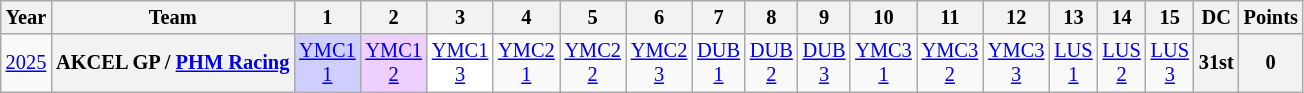<table class="wikitable" style="text-align:center; font-size:85%">
<tr>
<th>Year</th>
<th>Team</th>
<th>1</th>
<th>2</th>
<th>3</th>
<th>4</th>
<th>5</th>
<th>6</th>
<th>7</th>
<th>8</th>
<th>9</th>
<th>10</th>
<th>11</th>
<th>12</th>
<th>13</th>
<th>14</th>
<th>15</th>
<th>DC</th>
<th>Points</th>
</tr>
<tr>
<td><a href='#'>2025</a></td>
<th nowrap>AKCEL GP / <a href='#'>PHM Racing</a></th>
<td style="background:#CFCFFF"><a href='#'>YMC1<br>1</a><br></td>
<td style="background:#EFCFFF"><a href='#'>YMC1<br>2</a><br></td>
<td style="background:#FFFFFF"><a href='#'>YMC1<br>3</a><br></td>
<td style="background:#"><a href='#'>YMC2<br>1</a><br></td>
<td style="background:#"><a href='#'>YMC2<br>2</a><br></td>
<td style="background:#"><a href='#'>YMC2<br>3</a><br></td>
<td style="background:#"><a href='#'>DUB<br>1</a><br></td>
<td style="background:#"><a href='#'>DUB<br>2</a><br></td>
<td style="background:#"><a href='#'>DUB<br>3</a><br></td>
<td style="background:#"><a href='#'>YMC3<br>1</a><br></td>
<td style="background:#"><a href='#'>YMC3<br>2</a><br></td>
<td style="background:#"><a href='#'>YMC3<br>3</a><br></td>
<td style="background:#"><a href='#'>LUS<br>1</a><br></td>
<td style="background:#"><a href='#'>LUS<br>2</a><br></td>
<td style="background:#"><a href='#'>LUS<br>3</a><br></td>
<th>31st</th>
<th>0</th>
</tr>
</table>
